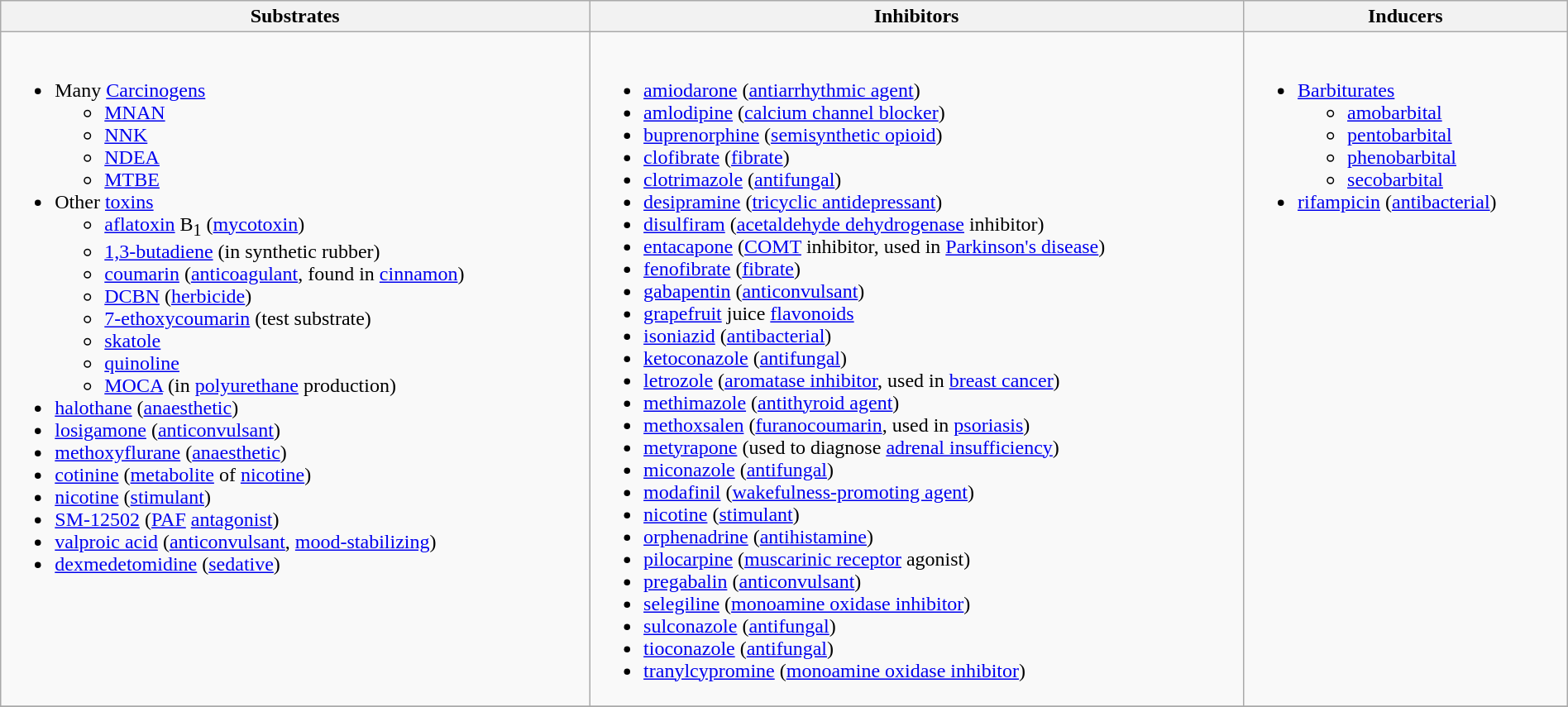<table class="wikitable" width=100%>
<tr>
<th>Substrates</th>
<th>Inhibitors</th>
<th>Inducers</th>
</tr>
<tr style="vertical-align: top;">
<td><br><ul><li>Many <a href='#'>Carcinogens</a><ul><li><a href='#'>MNAN</a></li><li><a href='#'>NNK</a></li><li><a href='#'>NDEA</a></li><li><a href='#'>MTBE</a></li></ul></li><li>Other <a href='#'>toxins</a><ul><li><a href='#'>aflatoxin</a> B<sub>1</sub> (<a href='#'>mycotoxin</a>)</li><li><a href='#'>1,3-butadiene</a> (in synthetic rubber)</li><li><a href='#'>coumarin</a> (<a href='#'>anticoagulant</a>, found in <a href='#'>cinnamon</a>)</li><li><a href='#'>DCBN</a> (<a href='#'>herbicide</a>)</li><li><a href='#'>7-ethoxycoumarin</a> (test substrate)</li><li><a href='#'>skatole</a></li><li><a href='#'>quinoline</a></li><li><a href='#'>MOCA</a> (in <a href='#'>polyurethane</a> production)</li></ul></li><li><a href='#'>halothane</a> (<a href='#'>anaesthetic</a>)</li><li><a href='#'>losigamone</a> (<a href='#'>anticonvulsant</a>)</li><li><a href='#'>methoxyflurane</a> (<a href='#'>anaesthetic</a>)</li><li><a href='#'>cotinine</a> (<a href='#'>metabolite</a> of <a href='#'>nicotine</a>)</li><li><a href='#'>nicotine</a> (<a href='#'>stimulant</a>)</li><li><a href='#'>SM-12502</a> (<a href='#'>PAF</a> <a href='#'>antagonist</a>)</li><li><a href='#'>valproic acid</a> (<a href='#'>anticonvulsant</a>, <a href='#'>mood-stabilizing</a>)</li><li><a href='#'>dexmedetomidine</a> (<a href='#'>sedative</a>)</li></ul></td>
<td><br><ul><li><a href='#'>amiodarone</a> (<a href='#'>antiarrhythmic agent</a>)</li><li><a href='#'>amlodipine</a> (<a href='#'>calcium channel blocker</a>)</li><li><a href='#'>buprenorphine</a> (<a href='#'>semisynthetic opioid</a>)</li><li><a href='#'>clofibrate</a> (<a href='#'>fibrate</a>)</li><li><a href='#'>clotrimazole</a> (<a href='#'>antifungal</a>)</li><li><a href='#'>desipramine</a> (<a href='#'>tricyclic antidepressant</a>)</li><li><a href='#'>disulfiram</a> (<a href='#'>acetaldehyde dehydrogenase</a> inhibitor)</li><li><a href='#'>entacapone</a> (<a href='#'>COMT</a> inhibitor, used in <a href='#'>Parkinson's disease</a>)</li><li><a href='#'>fenofibrate</a> (<a href='#'>fibrate</a>)</li><li><a href='#'>gabapentin</a> (<a href='#'>anticonvulsant</a>)</li><li><a href='#'>grapefruit</a> juice <a href='#'>flavonoids</a></li><li><a href='#'>isoniazid</a> (<a href='#'>antibacterial</a>)</li><li><a href='#'>ketoconazole</a> (<a href='#'>antifungal</a>)</li><li><a href='#'>letrozole</a> (<a href='#'>aromatase inhibitor</a>, used in <a href='#'>breast cancer</a>)</li><li><a href='#'>methimazole</a> (<a href='#'>antithyroid agent</a>)</li><li><a href='#'>methoxsalen</a> (<a href='#'>furanocoumarin</a>, used in <a href='#'>psoriasis</a>)</li><li><a href='#'>metyrapone</a> (used to diagnose <a href='#'>adrenal insufficiency</a>)</li><li><a href='#'>miconazole</a> (<a href='#'>antifungal</a>)</li><li><a href='#'>modafinil</a> (<a href='#'>wakefulness-promoting agent</a>)</li><li><a href='#'>nicotine</a> (<a href='#'>stimulant</a>)</li><li><a href='#'>orphenadrine</a> (<a href='#'>antihistamine</a>)</li><li><a href='#'>pilocarpine</a> (<a href='#'>muscarinic receptor</a> agonist)</li><li><a href='#'>pregabalin</a> (<a href='#'>anticonvulsant</a>)</li><li><a href='#'>selegiline</a> (<a href='#'>monoamine oxidase inhibitor</a>)</li><li><a href='#'>sulconazole</a> (<a href='#'>antifungal</a>)</li><li><a href='#'>tioconazole</a> (<a href='#'>antifungal</a>)</li><li><a href='#'>tranylcypromine</a> (<a href='#'>monoamine oxidase inhibitor</a>)</li></ul></td>
<td><br><ul><li><a href='#'>Barbiturates</a><ul><li><a href='#'>amobarbital</a></li><li><a href='#'>pentobarbital</a></li><li><a href='#'>phenobarbital</a></li><li><a href='#'>secobarbital</a></li></ul></li><li><a href='#'>rifampicin</a> (<a href='#'>antibacterial</a>)</li></ul></td>
</tr>
<tr>
</tr>
</table>
